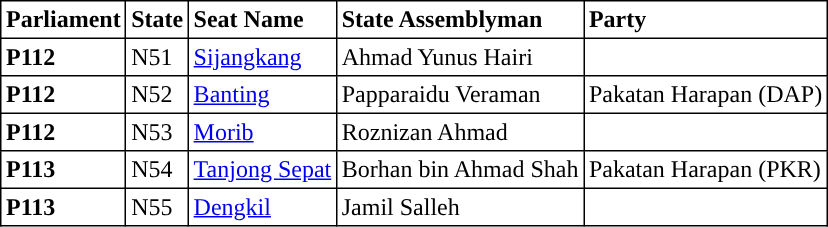<table class="toccolours sortable" border="1" cellpadding="3" style="border-collapse:collapse; text-align: left;">
<tr>
<th align="center">Parliament</th>
<th>State</th>
<th>Seat Name</th>
<th>State Assemblyman</th>
<th>Party</th>
</tr>
<tr>
<th align="left">P112</th>
<td>N51</td>
<td><a href='#'>Sijangkang</a></td>
<td>Ahmad Yunus Hairi</td>
<td></td>
</tr>
<tr>
<th align="left">P112</th>
<td>N52</td>
<td><a href='#'>Banting</a></td>
<td>Papparaidu Veraman</td>
<td>Pakatan Harapan (DAP)</td>
</tr>
<tr>
<th align="left">P112</th>
<td>N53</td>
<td><a href='#'>Morib</a></td>
<td>Roznizan Ahmad</td>
<td></td>
</tr>
<tr>
<th align="left">P113</th>
<td>N54</td>
<td><a href='#'>Tanjong Sepat</a></td>
<td>Borhan bin Ahmad Shah</td>
<td>Pakatan Harapan (PKR)</td>
</tr>
<tr>
<th align="left">P113</th>
<td>N55</td>
<td><a href='#'>Dengkil</a></td>
<td>Jamil Salleh</td>
<td></td>
</tr>
</table>
